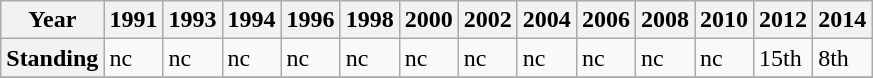<table class="wikitable">
<tr>
<th>Year</th>
<th>1991</th>
<th>1993</th>
<th>1994</th>
<th>1996</th>
<th>1998</th>
<th>2000</th>
<th>2002</th>
<th>2004</th>
<th>2006</th>
<th>2008</th>
<th>2010</th>
<th>2012</th>
<th>2014</th>
</tr>
<tr>
<th>Standing</th>
<td>nc</td>
<td>nc</td>
<td>nc</td>
<td>nc</td>
<td>nc</td>
<td>nc</td>
<td>nc</td>
<td>nc</td>
<td>nc</td>
<td>nc</td>
<td>nc</td>
<td>15th</td>
<td>8th</td>
</tr>
<tr>
</tr>
</table>
